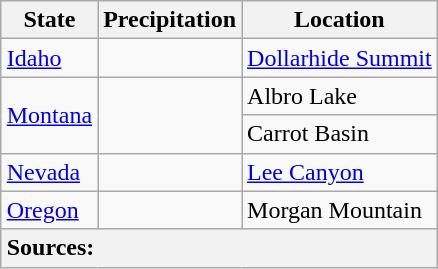<table class="wikitable" align="right">
<tr>
<th>State</th>
<th>Precipitation</th>
<th>Location</th>
</tr>
<tr>
<td><a href='#'>Idaho</a></td>
<td></td>
<td><a href='#'>Dollarhide Summit</a></td>
</tr>
<tr>
<td rowspan=2><a href='#'>Montana</a></td>
<td rowspan=2></td>
<td>Albro Lake</td>
</tr>
<tr>
<td>Carrot Basin</td>
</tr>
<tr>
<td><a href='#'>Nevada</a></td>
<td></td>
<td><a href='#'>Lee Canyon</a></td>
</tr>
<tr>
<td><a href='#'>Oregon</a></td>
<td></td>
<td>Morgan Mountain</td>
</tr>
<tr>
<th style="text-align: left;" colspan="3">Sources:</th>
</tr>
</table>
